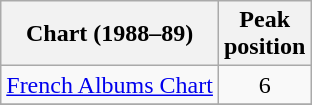<table class="wikitable">
<tr>
<th align="left">Chart (1988–89)</th>
<th align="center">Peak<br>position</th>
</tr>
<tr>
<td align="left"><a href='#'>French Albums Chart</a></td>
<td align="center">6</td>
</tr>
<tr>
</tr>
</table>
